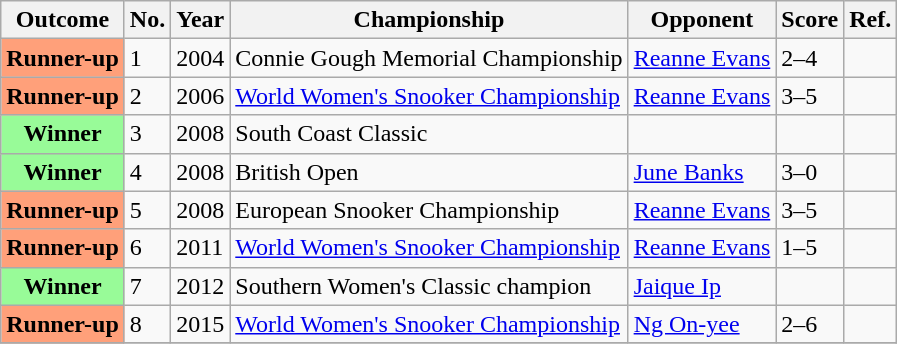<table class="wikitable">
<tr>
<th>Outcome</th>
<th>No.</th>
<th>Year</th>
<th>Championship</th>
<th>Opponent</th>
<th>Score</th>
<th>Ref.</th>
</tr>
<tr>
<th scope="row" style="background:#ffa07a;">Runner-up</th>
<td>1</td>
<td>2004</td>
<td>Connie Gough Memorial Championship</td>
<td><a href='#'>Reanne Evans</a></td>
<td>2–4</td>
<td></td>
</tr>
<tr>
<th scope="row" style="background:#ffa07a;">Runner-up</th>
<td>2</td>
<td>2006</td>
<td><a href='#'>World Women's Snooker Championship</a></td>
<td><a href='#'>Reanne Evans</a></td>
<td>3–5</td>
<td></td>
</tr>
<tr>
<th scope="row" style="background:#98FB98">Winner</th>
<td>3</td>
<td>2008</td>
<td>South Coast Classic</td>
<td></td>
<td></td>
<td></td>
</tr>
<tr>
<th scope="row" style="background:#98FB98">Winner</th>
<td>4</td>
<td>2008</td>
<td>British Open</td>
<td><a href='#'>June Banks</a></td>
<td>3–0</td>
<td></td>
</tr>
<tr>
<th scope="row" style="background:#ffa07a;">Runner-up</th>
<td>5</td>
<td>2008</td>
<td>European Snooker Championship</td>
<td><a href='#'>Reanne Evans</a></td>
<td>3–5</td>
<td></td>
</tr>
<tr>
<th scope="row" style="background:#ffa07a;">Runner-up</th>
<td>6</td>
<td>2011</td>
<td><a href='#'>World Women's Snooker Championship</a></td>
<td><a href='#'>Reanne Evans</a></td>
<td>1–5</td>
<td></td>
</tr>
<tr>
<th scope="row" style="background:#98FB98">Winner</th>
<td>7</td>
<td>2012</td>
<td>Southern Women's Classic champion</td>
<td><a href='#'>Jaique Ip</a></td>
<td></td>
<td></td>
</tr>
<tr>
<th scope="row" style="background:#ffa07a;">Runner-up</th>
<td>8</td>
<td>2015</td>
<td><a href='#'>World Women's Snooker Championship</a></td>
<td><a href='#'>Ng On-yee</a></td>
<td>2–6</td>
<td></td>
</tr>
<tr>
</tr>
</table>
